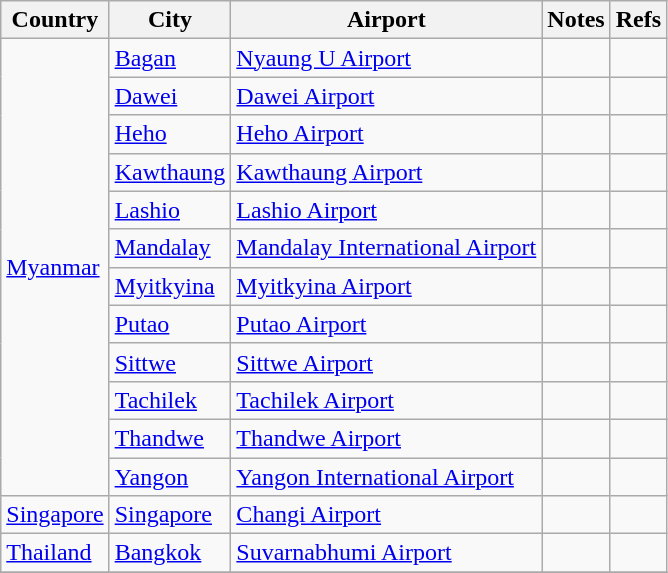<table class="wikitable sortable">
<tr>
<th>Country</th>
<th>City</th>
<th>Airport</th>
<th>Notes</th>
<th>Refs</th>
</tr>
<tr>
<td rowspan="12"><a href='#'>Myanmar</a></td>
<td><a href='#'>Bagan</a></td>
<td><a href='#'>Nyaung U Airport</a></td>
<td align=center></td>
<td align=center></td>
</tr>
<tr>
<td><a href='#'>Dawei</a></td>
<td><a href='#'>Dawei Airport</a></td>
<td align=center></td>
<td align=center></td>
</tr>
<tr>
<td><a href='#'>Heho</a></td>
<td><a href='#'>Heho Airport</a></td>
<td align=center></td>
<td align=center></td>
</tr>
<tr>
<td><a href='#'>Kawthaung</a></td>
<td><a href='#'>Kawthaung Airport</a></td>
<td align=center></td>
<td align=center></td>
</tr>
<tr>
<td><a href='#'>Lashio</a></td>
<td><a href='#'>Lashio Airport</a></td>
<td align=center></td>
<td align=center></td>
</tr>
<tr>
<td><a href='#'>Mandalay</a></td>
<td><a href='#'>Mandalay International Airport</a></td>
<td></td>
<td align=center></td>
</tr>
<tr>
<td><a href='#'>Myitkyina</a></td>
<td><a href='#'>Myitkyina Airport</a></td>
<td align=center></td>
<td align=center></td>
</tr>
<tr>
<td><a href='#'>Putao</a></td>
<td><a href='#'>Putao Airport</a></td>
<td align=center></td>
<td align=center></td>
</tr>
<tr>
<td><a href='#'>Sittwe</a></td>
<td><a href='#'>Sittwe Airport</a></td>
<td align=center></td>
<td align=center></td>
</tr>
<tr>
<td><a href='#'>Tachilek</a></td>
<td><a href='#'>Tachilek Airport</a></td>
<td align=center></td>
<td align=center></td>
</tr>
<tr>
<td><a href='#'>Thandwe</a></td>
<td><a href='#'>Thandwe Airport</a></td>
<td align=center></td>
<td align=center></td>
</tr>
<tr>
<td><a href='#'>Yangon</a></td>
<td><a href='#'>Yangon International Airport</a></td>
<td></td>
<td align=center></td>
</tr>
<tr>
<td><a href='#'>Singapore</a></td>
<td><a href='#'>Singapore</a></td>
<td><a href='#'>Changi Airport</a></td>
<td></td>
<td align=center></td>
</tr>
<tr>
<td><a href='#'>Thailand</a></td>
<td><a href='#'>Bangkok</a></td>
<td><a href='#'>Suvarnabhumi Airport</a></td>
<td></td>
<td align=center></td>
</tr>
<tr>
</tr>
</table>
